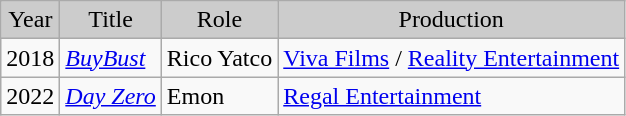<table class="wikitable">
<tr style="background:#ccc; text-align:center;">
<td>Year</td>
<td>Title</td>
<td>Role</td>
<td>Production</td>
</tr>
<tr>
<td>2018</td>
<td><em><a href='#'>BuyBust</a></em></td>
<td>Rico Yatco</td>
<td><a href='#'>Viva Films</a> / <a href='#'>Reality Entertainment</a></td>
</tr>
<tr>
<td>2022</td>
<td><em><a href='#'>Day Zero</a></em></td>
<td>Emon</td>
<td><a href='#'>Regal Entertainment</a></td>
</tr>
</table>
